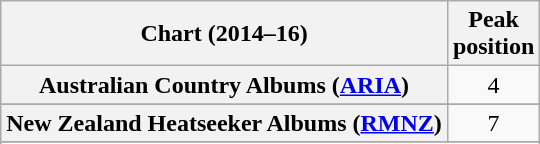<table class="wikitable sortable plainrowheaders" style="text-align:center">
<tr>
<th>Chart (2014–16)</th>
<th>Peak<br>position</th>
</tr>
<tr>
<th scope="row">Australian Country Albums (<a href='#'>ARIA</a>)</th>
<td>4</td>
</tr>
<tr>
</tr>
<tr>
</tr>
<tr>
</tr>
<tr>
</tr>
<tr>
<th scope="row">New Zealand Heatseeker Albums (<a href='#'>RMNZ</a>)</th>
<td>7</td>
</tr>
<tr>
</tr>
<tr>
</tr>
<tr>
</tr>
<tr>
</tr>
<tr>
</tr>
</table>
